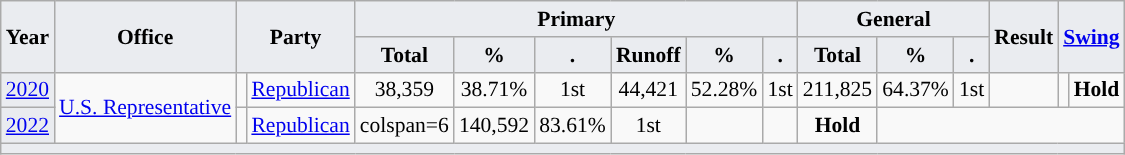<table class="wikitable" style="font-size:90%; text-align:center;">
<tr>
<th style="background-color:#EAECF0;" rowspan=2>Year</th>
<th style="background-color:#EAECF0;" rowspan=2>Office</th>
<th style="background-color:#EAECF0;" colspan=2 rowspan=2>Party</th>
<th style="background-color:#EAECF0;" colspan=6>Primary</th>
<th style="background-color:#EAECF0;" colspan=3>General</th>
<th style="background-color:#EAECF0;" rowspan=2>Result</th>
<th style="background-color:#EAECF0;" colspan=2 rowspan=2><a href='#'>Swing</a></th>
</tr>
<tr>
<th style="background-color:#EAECF0;">Total</th>
<th style="background-color:#EAECF0;">%</th>
<th style="background-color:#EAECF0;">.</th>
<th style="background-color:#EAECF0;">Runoff</th>
<th style="background-color:#EAECF0;">%</th>
<th style="background-color:#EAECF0;">.</th>
<th style="background-color:#EAECF0;">Total</th>
<th style="background-color:#EAECF0;">%</th>
<th style="background-color:#EAECF0;">.</th>
</tr>
<tr>
<td style="background-color:#EAECF0;"><a href='#'>2020</a></td>
<td rowspan=2><a href='#'>U.S. Representative</a></td>
<td style="background-color:"></td>
<td><a href='#'>Republican</a></td>
<td>38,359</td>
<td>38.71%</td>
<td>1st</td>
<td>44,421</td>
<td>52.28%</td>
<td>1st</td>
<td>211,825</td>
<td>64.37%</td>
<td>1st</td>
<td></td>
<td style="background-color:"></td>
<td><strong>Hold</strong></td>
</tr>
<tr>
<td style="background-color:#EAECF0;"><a href='#'>2022</a></td>
<td style="background-color:"></td>
<td><a href='#'>Republican</a></td>
<td>colspan=6 </td>
<td>140,592</td>
<td>83.61%</td>
<td>1st</td>
<td></td>
<td style="background-color:"></td>
<td><strong>Hold</strong></td>
</tr>
<tr>
<td style="background-color:#EAECF0;" colspan=16></td>
</tr>
</table>
